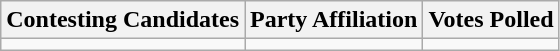<table class="wikitable sortable">
<tr>
<th>Contesting Candidates</th>
<th>Party Affiliation</th>
<th>Votes Polled</th>
</tr>
<tr>
<td></td>
<td></td>
<td></td>
</tr>
</table>
